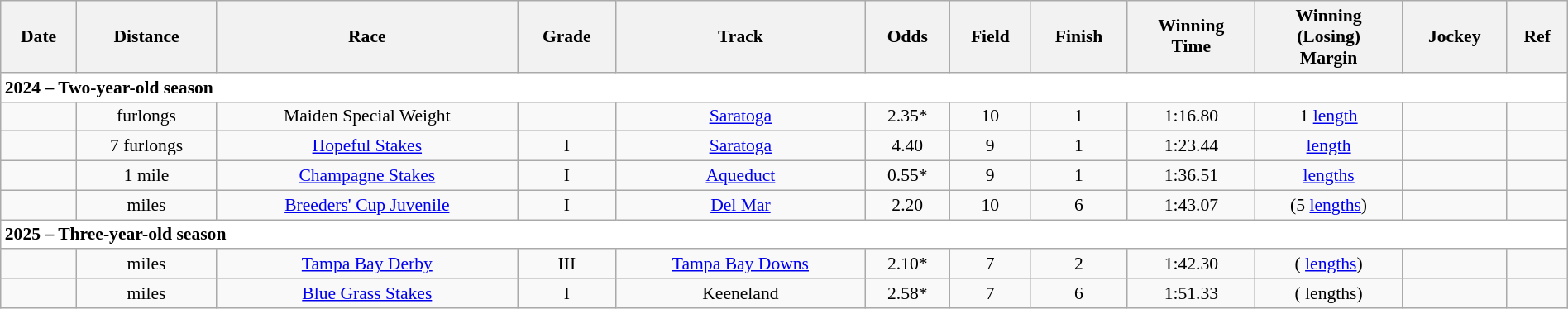<table class = "wikitable sortable" style="text-align:center; width:100%; font-size:90%">
<tr>
<th scope="col">Date</th>
<th scope="col">Distance</th>
<th scope="col">Race</th>
<th scope="col">Grade</th>
<th scope="col">Track</th>
<th scope="col">Odds</th>
<th scope="col">Field</th>
<th scope="col">Finish</th>
<th scope="col">Winning<br>Time</th>
<th scope="col">Winning<br>(Losing)<br>Margin</th>
<th scope="col">Jockey</th>
<th scope="col" class="unsortable">Ref</th>
</tr>
<tr style="background-color:white">
<td align="left" colspan=12><strong>2024 – Two-year-old season</strong></td>
</tr>
<tr>
<td></td>
<td>  furlongs</td>
<td>Maiden Special Weight</td>
<td></td>
<td><a href='#'>Saratoga</a></td>
<td>2.35*</td>
<td>10</td>
<td>1</td>
<td>1:16.80</td>
<td> 1 <a href='#'>length</a></td>
<td></td>
<td></td>
</tr>
<tr>
<td></td>
<td>7 furlongs</td>
<td><a href='#'>Hopeful Stakes</a></td>
<td> I</td>
<td><a href='#'>Saratoga</a></td>
<td>4.40</td>
<td>9</td>
<td>1</td>
<td>1:23.44</td>
<td>  <a href='#'>length</a></td>
<td></td>
<td></td>
</tr>
<tr>
<td></td>
<td>1 mile</td>
<td><a href='#'>Champagne Stakes</a></td>
<td> I</td>
<td><a href='#'>Aqueduct</a></td>
<td>0.55*</td>
<td>9</td>
<td>1</td>
<td>1:36.51</td>
<td>  <a href='#'>lengths</a></td>
<td></td>
<td></td>
</tr>
<tr>
<td></td>
<td>  miles</td>
<td><a href='#'>Breeders' Cup Juvenile</a></td>
<td> I</td>
<td><a href='#'>Del Mar</a></td>
<td>2.20</td>
<td>10</td>
<td>6</td>
<td>1:43.07</td>
<td> (5 <a href='#'>lengths</a>)</td>
<td></td>
<td></td>
</tr>
<tr style="background-color:white">
<td align="left" colspan=12><strong>2025 – Three-year-old season</strong></td>
</tr>
<tr>
<td></td>
<td>  miles</td>
<td><a href='#'>Tampa Bay Derby</a></td>
<td> III</td>
<td><a href='#'>Tampa Bay Downs</a></td>
<td>2.10*</td>
<td>7</td>
<td>2</td>
<td>1:42.30</td>
<td> ( <a href='#'>lengths</a>)</td>
<td></td>
<td></td>
</tr>
<tr>
<td></td>
<td>  miles</td>
<td><a href='#'>Blue Grass Stakes</a></td>
<td>I</td>
<td>Keeneland</td>
<td>2.58*</td>
<td>7</td>
<td>6</td>
<td>1:51.33</td>
<td> ( lengths)</td>
<td></td>
<td></td>
</tr>
</table>
